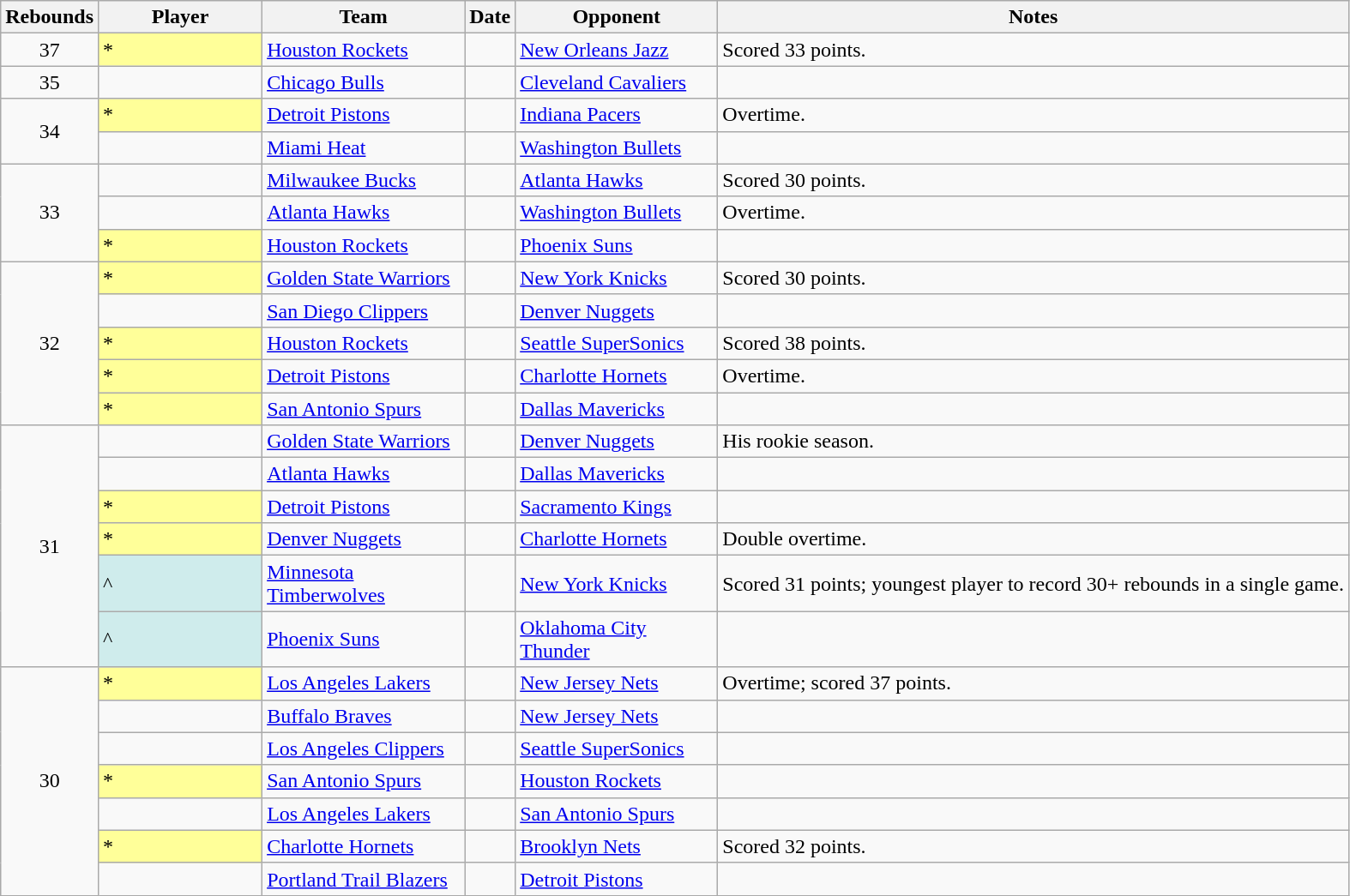<table class="wikitable sortable">
<tr>
<th>Rebounds</th>
<th width=120>Player</th>
<th width=150>Team</th>
<th>Date</th>
<th width=150>Opponent</th>
<th class="unsortable">Notes</th>
</tr>
<tr>
<td align=center>37</td>
<td bgcolor="#FFFF99">*</td>
<td><a href='#'>Houston Rockets</a></td>
<td></td>
<td><a href='#'>New Orleans Jazz</a></td>
<td>Scored 33 points.</td>
</tr>
<tr>
<td align=center>35</td>
<td></td>
<td><a href='#'>Chicago Bulls</a></td>
<td></td>
<td><a href='#'>Cleveland Cavaliers</a></td>
<td></td>
</tr>
<tr>
<td align=center rowspan=2>34</td>
<td bgcolor="#FFFF99">*</td>
<td><a href='#'>Detroit Pistons</a></td>
<td></td>
<td><a href='#'>Indiana Pacers</a></td>
<td>Overtime.</td>
</tr>
<tr>
<td></td>
<td><a href='#'>Miami Heat</a></td>
<td></td>
<td><a href='#'>Washington Bullets</a></td>
<td></td>
</tr>
<tr>
<td align=center rowspan=3>33</td>
<td></td>
<td><a href='#'>Milwaukee Bucks</a></td>
<td></td>
<td><a href='#'>Atlanta Hawks</a></td>
<td>Scored 30 points.</td>
</tr>
<tr>
<td></td>
<td><a href='#'>Atlanta Hawks</a></td>
<td></td>
<td><a href='#'>Washington Bullets</a></td>
<td>Overtime.</td>
</tr>
<tr>
<td bgcolor="#FFFF99">*</td>
<td><a href='#'>Houston Rockets</a></td>
<td></td>
<td><a href='#'>Phoenix Suns</a></td>
<td></td>
</tr>
<tr>
<td align=center rowspan=5>32</td>
<td bgcolor="#FFFF99">*</td>
<td><a href='#'>Golden State Warriors</a></td>
<td></td>
<td><a href='#'>New York Knicks</a></td>
<td>Scored 30 points.</td>
</tr>
<tr>
<td></td>
<td><a href='#'>San Diego Clippers</a></td>
<td></td>
<td><a href='#'>Denver Nuggets</a></td>
<td></td>
</tr>
<tr>
<td bgcolor="#FFFF99">*</td>
<td><a href='#'>Houston Rockets</a></td>
<td></td>
<td><a href='#'>Seattle SuperSonics</a></td>
<td>Scored 38 points.</td>
</tr>
<tr>
<td bgcolor="#FFFF99">*</td>
<td><a href='#'>Detroit Pistons</a></td>
<td></td>
<td><a href='#'>Charlotte Hornets</a></td>
<td>Overtime.</td>
</tr>
<tr>
<td bgcolor="#FFFF99">*</td>
<td><a href='#'>San Antonio Spurs</a></td>
<td></td>
<td><a href='#'>Dallas Mavericks</a></td>
<td></td>
</tr>
<tr>
<td align=center rowspan=6>31</td>
<td></td>
<td><a href='#'>Golden State Warriors</a></td>
<td></td>
<td><a href='#'>Denver Nuggets</a></td>
<td>His rookie season.</td>
</tr>
<tr>
<td></td>
<td><a href='#'>Atlanta Hawks</a></td>
<td></td>
<td><a href='#'>Dallas Mavericks</a></td>
<td></td>
</tr>
<tr>
<td bgcolor="#FFFF99">*</td>
<td><a href='#'>Detroit Pistons</a></td>
<td></td>
<td><a href='#'>Sacramento Kings</a></td>
<td></td>
</tr>
<tr>
<td bgcolor="#FFFF99">*</td>
<td><a href='#'>Denver Nuggets</a></td>
<td></td>
<td><a href='#'>Charlotte Hornets</a></td>
<td>Double overtime.</td>
</tr>
<tr>
<td bgcolor="#CFECEC">^</td>
<td><a href='#'>Minnesota Timberwolves</a></td>
<td></td>
<td><a href='#'>New York Knicks</a></td>
<td>Scored 31 points; youngest player to record 30+ rebounds in a single game.</td>
</tr>
<tr>
<td bgcolor="#CFECEC">^</td>
<td><a href='#'>Phoenix Suns</a></td>
<td></td>
<td><a href='#'>Oklahoma City Thunder</a></td>
<td></td>
</tr>
<tr>
<td align=center rowspan=7>30</td>
<td bgcolor="#FFFF99">*</td>
<td><a href='#'>Los Angeles Lakers</a></td>
<td></td>
<td><a href='#'>New Jersey Nets</a></td>
<td>Overtime; scored 37 points.</td>
</tr>
<tr>
<td></td>
<td><a href='#'>Buffalo Braves</a></td>
<td></td>
<td><a href='#'>New Jersey Nets</a></td>
<td></td>
</tr>
<tr>
<td></td>
<td><a href='#'>Los Angeles Clippers</a></td>
<td></td>
<td><a href='#'>Seattle SuperSonics</a></td>
<td></td>
</tr>
<tr>
<td bgcolor="#FFFF99">*</td>
<td><a href='#'>San Antonio Spurs</a></td>
<td></td>
<td><a href='#'>Houston Rockets</a></td>
<td></td>
</tr>
<tr>
<td></td>
<td><a href='#'>Los Angeles Lakers</a></td>
<td></td>
<td><a href='#'>San Antonio Spurs</a></td>
<td></td>
</tr>
<tr>
<td bgcolor="#FFFF99">*</td>
<td><a href='#'>Charlotte Hornets</a></td>
<td></td>
<td><a href='#'>Brooklyn Nets</a></td>
<td>Scored 32 points.</td>
</tr>
<tr>
<td></td>
<td><a href='#'>Portland Trail Blazers</a></td>
<td></td>
<td><a href='#'>Detroit Pistons</a></td>
<td></td>
</tr>
</table>
